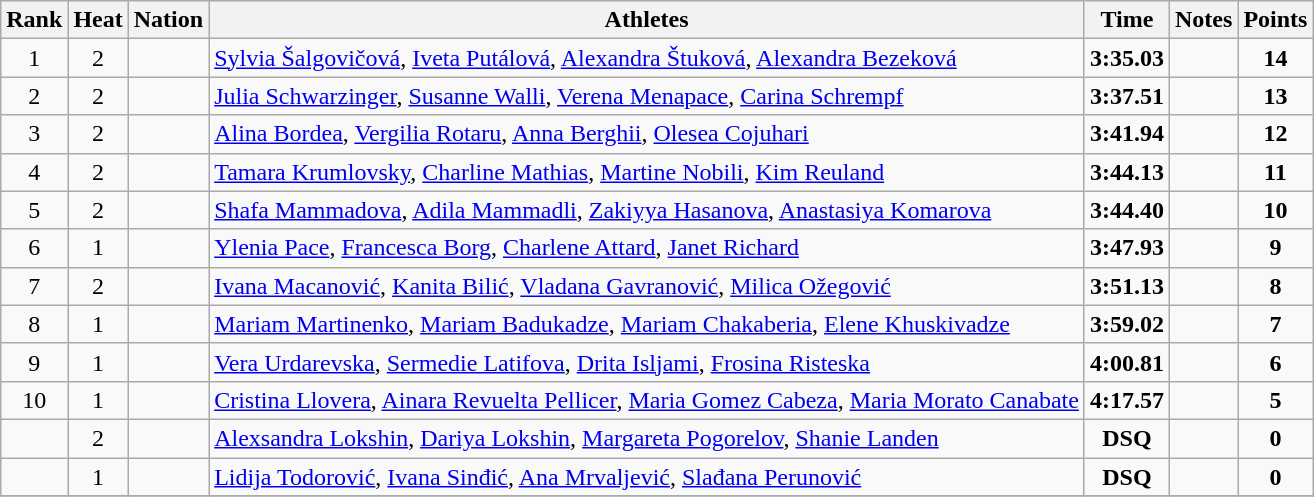<table class="wikitable sortable" style="text-align:center">
<tr>
<th>Rank</th>
<th>Heat</th>
<th>Nation</th>
<th>Athletes</th>
<th>Time</th>
<th>Notes</th>
<th>Points</th>
</tr>
<tr>
<td>1</td>
<td>2</td>
<td align=left></td>
<td align=left><a href='#'>Sylvia Šalgovičová</a>, <a href='#'>Iveta Putálová</a>, <a href='#'>Alexandra Štuková</a>, <a href='#'>Alexandra Bezeková</a></td>
<td><strong>3:35.03</strong></td>
<td></td>
<td><strong>14</strong></td>
</tr>
<tr>
<td>2</td>
<td>2</td>
<td align=left></td>
<td align=left><a href='#'>Julia Schwarzinger</a>, <a href='#'>Susanne Walli</a>, <a href='#'>Verena Menapace</a>, <a href='#'>Carina Schrempf</a></td>
<td><strong>3:37.51</strong></td>
<td></td>
<td><strong>13</strong></td>
</tr>
<tr>
<td>3</td>
<td>2</td>
<td align=left></td>
<td align=left><a href='#'>Alina Bordea</a>, <a href='#'>Vergilia Rotaru</a>, <a href='#'>Anna Berghii</a>, <a href='#'>Olesea Cojuhari</a></td>
<td><strong>3:41.94</strong></td>
<td></td>
<td><strong>12</strong></td>
</tr>
<tr>
<td>4</td>
<td>2</td>
<td align=left></td>
<td align=left><a href='#'>Tamara Krumlovsky</a>, <a href='#'>Charline Mathias</a>, <a href='#'>Martine Nobili</a>, <a href='#'>Kim Reuland</a></td>
<td><strong>3:44.13</strong></td>
<td></td>
<td><strong>11</strong></td>
</tr>
<tr>
<td>5</td>
<td>2</td>
<td align=left></td>
<td align=left><a href='#'>Shafa Mammadova</a>, <a href='#'>Adila Mammadli</a>, <a href='#'>Zakiyya Hasanova</a>, <a href='#'>Anastasiya Komarova</a></td>
<td><strong>3:44.40</strong></td>
<td></td>
<td><strong>10</strong></td>
</tr>
<tr>
<td>6</td>
<td>1</td>
<td align=left></td>
<td align=left><a href='#'>Ylenia Pace</a>, <a href='#'>Francesca Borg</a>, <a href='#'>Charlene Attard</a>, <a href='#'>Janet Richard</a></td>
<td><strong>3:47.93</strong></td>
<td></td>
<td><strong>9</strong></td>
</tr>
<tr>
<td>7</td>
<td>2</td>
<td align=left></td>
<td align=left><a href='#'>Ivana Macanović</a>, <a href='#'>Kanita Bilić</a>, <a href='#'>Vladana Gavranović</a>, <a href='#'>Milica Ožegović</a></td>
<td><strong>3:51.13</strong></td>
<td></td>
<td><strong>8</strong></td>
</tr>
<tr>
<td>8</td>
<td>1</td>
<td align=left></td>
<td align=left><a href='#'>Mariam Martinenko</a>, <a href='#'>Mariam Badukadze</a>, <a href='#'>Mariam Chakaberia</a>, <a href='#'>Elene Khuskivadze</a></td>
<td><strong>3:59.02</strong></td>
<td></td>
<td><strong>7</strong></td>
</tr>
<tr>
<td>9</td>
<td>1</td>
<td align=left></td>
<td align=left><a href='#'>Vera Urdarevska</a>, <a href='#'>Sermedie Latifova</a>, <a href='#'>Drita Isljami</a>, <a href='#'>Frosina Risteska</a></td>
<td><strong>4:00.81</strong></td>
<td></td>
<td><strong>6</strong></td>
</tr>
<tr>
<td>10</td>
<td>1</td>
<td align=left></td>
<td align=left><a href='#'>Cristina Llovera</a>, <a href='#'>Ainara Revuelta Pellicer</a>, <a href='#'>Maria Gomez Cabeza</a>, <a href='#'>Maria Morato Canabate</a></td>
<td><strong>4:17.57</strong></td>
<td></td>
<td><strong>5</strong></td>
</tr>
<tr>
<td></td>
<td>2</td>
<td align=left></td>
<td align=left><a href='#'>Alexsandra Lokshin</a>, <a href='#'>Dariya Lokshin</a>, <a href='#'>Margareta Pogorelov</a>, <a href='#'>Shanie Landen</a></td>
<td><strong>DSQ </strong></td>
<td></td>
<td><strong>0</strong></td>
</tr>
<tr>
<td></td>
<td>1</td>
<td align=left></td>
<td align=left><a href='#'>Lidija Todorović</a>, <a href='#'>Ivana Sinđić</a>, <a href='#'>Ana Mrvaljević</a>, <a href='#'>Slađana Perunović</a></td>
<td><strong>DSQ</strong></td>
<td></td>
<td><strong>0</strong></td>
</tr>
<tr>
</tr>
</table>
